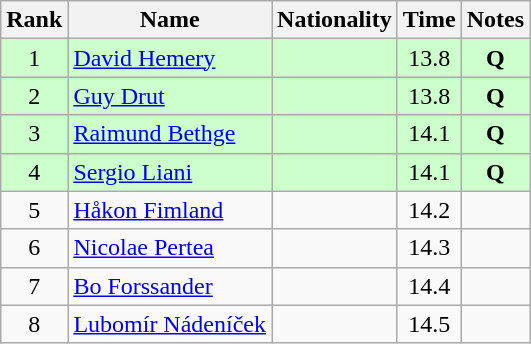<table class="wikitable sortable" style="text-align:center">
<tr>
<th>Rank</th>
<th>Name</th>
<th>Nationality</th>
<th>Time</th>
<th>Notes</th>
</tr>
<tr bgcolor=ccffcc>
<td>1</td>
<td align=left><a href='#'>David Hemery</a></td>
<td align=left></td>
<td>13.8</td>
<td><strong>Q</strong></td>
</tr>
<tr bgcolor=ccffcc>
<td>2</td>
<td align=left><a href='#'>Guy Drut</a></td>
<td align=left></td>
<td>13.8</td>
<td><strong>Q</strong></td>
</tr>
<tr bgcolor=ccffcc>
<td>3</td>
<td align=left><a href='#'>Raimund Bethge</a></td>
<td align=left></td>
<td>14.1</td>
<td><strong>Q</strong></td>
</tr>
<tr bgcolor=ccffcc>
<td>4</td>
<td align=left><a href='#'>Sergio Liani</a></td>
<td align=left></td>
<td>14.1</td>
<td><strong>Q</strong></td>
</tr>
<tr>
<td>5</td>
<td align=left><a href='#'>Håkon Fimland</a></td>
<td align=left></td>
<td>14.2</td>
<td></td>
</tr>
<tr>
<td>6</td>
<td align=left><a href='#'>Nicolae Pertea</a></td>
<td align=left></td>
<td>14.3</td>
<td></td>
</tr>
<tr>
<td>7</td>
<td align=left><a href='#'>Bo Forssander</a></td>
<td align=left></td>
<td>14.4</td>
<td></td>
</tr>
<tr>
<td>8</td>
<td align=left><a href='#'>Lubomír Nádeníček</a></td>
<td align=left></td>
<td>14.5</td>
<td></td>
</tr>
</table>
